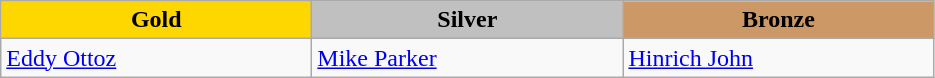<table class="wikitable" style="text-align:left">
<tr align="center">
<td width=200 bgcolor=gold><strong>Gold</strong></td>
<td width=200 bgcolor=silver><strong>Silver</strong></td>
<td width=200 bgcolor=CC9966><strong>Bronze</strong></td>
</tr>
<tr>
<td><a href='#'>Eddy Ottoz</a><br><em></em></td>
<td><a href='#'>Mike Parker</a><br><em></em></td>
<td><a href='#'>Hinrich John</a><br><em></em></td>
</tr>
</table>
